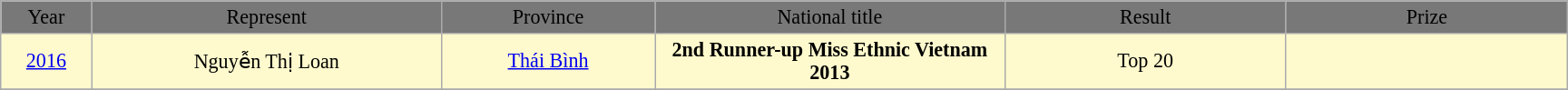<table class="wikitable" style="background: #FFFFFF; font-size: 92%; text-align:center">
<tr bgcolor="#787878" colspan=10 align="center">
<td width="60"><span>Year</span></td>
<td width="250"><span>Represent</span></td>
<td width="150"><span>Province</span></td>
<td width="250"><span>National title</span></td>
<td width="200"><span>Result</span></td>
<td width="200"><span>Prize</span></td>
</tr>
<tr style="background-color:#FFFACD;">
<td> <a href='#'>2016</a></td>
<td>Nguyễn Thị Loan</td>
<td><a href='#'>Thái Bình</a></td>
<td><strong>2nd Runner-up Miss Ethnic Vietnam 2013</strong></td>
<td>Top 20</td>
<td></td>
</tr>
<tr>
</tr>
</table>
